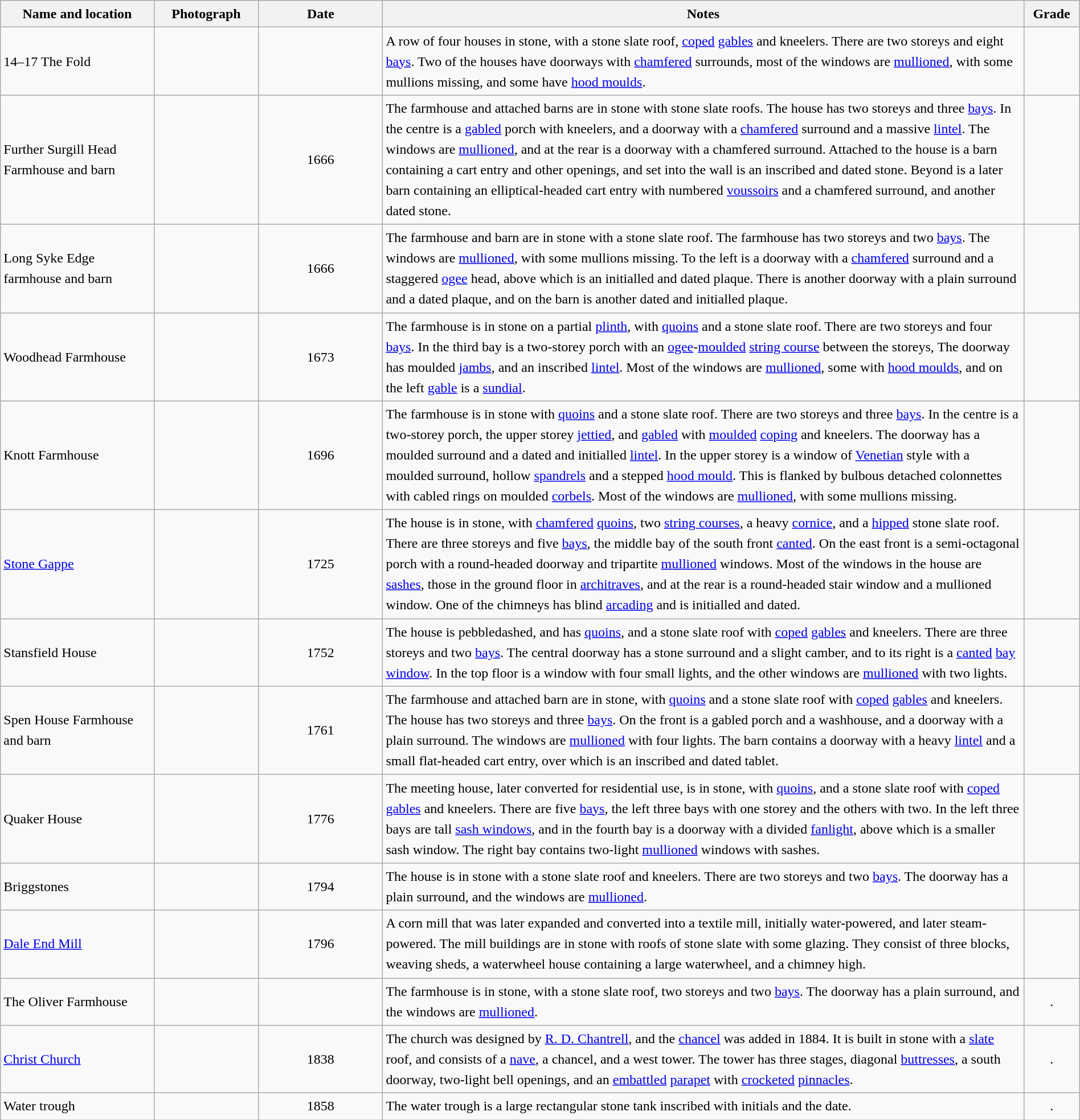<table class="wikitable sortable plainrowheaders" style="width:100%; border:0px; text-align:left; line-height:150%">
<tr>
<th scope="col"  style="width:150px">Name and location</th>
<th scope="col"  style="width:100px" class="unsortable">Photograph</th>
<th scope="col"  style="width:120px">Date</th>
<th scope="col"  style="width:650px" class="unsortable">Notes</th>
<th scope="col"  style="width:50px">Grade</th>
</tr>
<tr>
<td>14–17 The Fold<br><small></small></td>
<td></td>
<td align="center"></td>
<td>A row of four houses in stone, with a stone slate roof, <a href='#'>coped</a> <a href='#'>gables</a> and kneelers. There are two storeys and eight <a href='#'>bays</a>. Two of the houses have doorways with <a href='#'>chamfered</a> surrounds, most of the windows are <a href='#'>mullioned</a>, with some mullions missing, and some have <a href='#'>hood moulds</a>.</td>
<td align="center" ></td>
</tr>
<tr>
<td>Further Surgill Head Farmhouse and barn<br><small></small></td>
<td></td>
<td align="center">1666</td>
<td>The farmhouse and attached barns are in stone with stone slate roofs. The house has two storeys and three <a href='#'>bays</a>. In the centre is a <a href='#'>gabled</a> porch with kneelers, and a doorway with a <a href='#'>chamfered</a> surround and a massive <a href='#'>lintel</a>. The windows are <a href='#'>mullioned</a>, and at the rear is a doorway with a chamfered surround. Attached to the house is a barn containing a cart entry and other openings, and set into the wall is an inscribed and dated stone. Beyond is a later barn containing an elliptical-headed cart entry with numbered <a href='#'>voussoirs</a> and a chamfered surround, and another dated stone.</td>
<td align="center" ></td>
</tr>
<tr>
<td>Long Syke Edge farmhouse and barn<br><small></small></td>
<td></td>
<td align="center">1666</td>
<td>The farmhouse and barn are in stone with a stone slate roof. The farmhouse has two storeys and two <a href='#'>bays</a>. The windows are <a href='#'>mullioned</a>, with some mullions missing. To the left is a doorway with a <a href='#'>chamfered</a> surround and a staggered <a href='#'>ogee</a> head, above which is an initialled and dated plaque. There is another doorway with a plain surround and a dated plaque, and on the barn is another dated and initialled plaque.</td>
<td align="center" ></td>
</tr>
<tr>
<td>Woodhead Farmhouse<br><small></small></td>
<td></td>
<td align="center">1673</td>
<td>The farmhouse is in stone on a partial <a href='#'>plinth</a>, with <a href='#'>quoins</a> and a stone slate roof. There are two storeys and four <a href='#'>bays</a>. In the third bay is a two-storey porch with an <a href='#'>ogee</a>-<a href='#'>moulded</a> <a href='#'>string course</a> between the storeys, The doorway has moulded <a href='#'>jambs</a>, and an inscribed <a href='#'>lintel</a>. Most of the windows are <a href='#'>mullioned</a>, some with <a href='#'>hood moulds</a>, and on the left <a href='#'>gable</a> is a <a href='#'>sundial</a>.</td>
<td align="center" ></td>
</tr>
<tr>
<td>Knott Farmhouse<br><small></small></td>
<td></td>
<td align="center">1696</td>
<td>The farmhouse is in stone with <a href='#'>quoins</a> and a stone slate roof. There are two storeys and three <a href='#'>bays</a>. In the centre is a two-storey porch, the upper storey <a href='#'>jettied</a>, and <a href='#'>gabled</a> with <a href='#'>moulded</a> <a href='#'>coping</a> and kneelers. The doorway has a moulded surround and a dated and initialled <a href='#'>lintel</a>. In the upper storey is a window of <a href='#'>Venetian</a> style with a moulded surround, hollow <a href='#'>spandrels</a> and a stepped <a href='#'>hood mould</a>. This is flanked by bulbous detached colonnettes with cabled rings on moulded <a href='#'>corbels</a>. Most of the windows are <a href='#'>mullioned</a>, with some mullions missing.</td>
<td align="center" ></td>
</tr>
<tr>
<td><a href='#'>Stone Gappe</a><br><small></small></td>
<td></td>
<td align="center">1725</td>
<td>The house is in stone, with <a href='#'>chamfered</a> <a href='#'>quoins</a>, two <a href='#'>string courses</a>, a heavy <a href='#'>cornice</a>, and a <a href='#'>hipped</a> stone slate roof. There are three storeys and five <a href='#'>bays</a>, the middle bay of the south front <a href='#'>canted</a>. On the east front is a semi-octagonal porch with a round-headed doorway and tripartite <a href='#'>mullioned</a> windows. Most of the windows in the house are <a href='#'>sashes</a>, those in the ground floor in <a href='#'>architraves</a>, and at the rear is a round-headed stair window and a mullioned window. One of the chimneys has blind <a href='#'>arcading</a> and is initialled and dated.</td>
<td align="center" ></td>
</tr>
<tr>
<td>Stansfield House<br><small></small></td>
<td></td>
<td align="center">1752</td>
<td>The house is pebbledashed, and has <a href='#'>quoins</a>, and a stone slate roof with <a href='#'>coped</a> <a href='#'>gables</a> and kneelers. There are three storeys and two <a href='#'>bays</a>. The central doorway has a stone surround and a slight camber, and to its right is a <a href='#'>canted</a> <a href='#'>bay window</a>. In the top floor is a window with four small lights, and the other windows are <a href='#'>mullioned</a> with two lights.</td>
<td align="center" ></td>
</tr>
<tr>
<td>Spen House Farmhouse and barn<br><small></small></td>
<td></td>
<td align="center">1761</td>
<td>The farmhouse and attached barn are in stone, with <a href='#'>quoins</a> and a stone slate roof with <a href='#'>coped</a> <a href='#'>gables</a> and kneelers. The house has two storeys and three <a href='#'>bays</a>. On the front is a gabled porch and a washhouse, and a doorway with a plain surround. The windows are <a href='#'>mullioned</a> with four lights. The barn contains a doorway with a heavy <a href='#'>lintel</a> and a small flat-headed cart entry, over which is an inscribed and dated tablet.</td>
<td align="center" ></td>
</tr>
<tr>
<td>Quaker House<br><small></small></td>
<td></td>
<td align="center">1776</td>
<td>The meeting house, later converted for residential use, is in stone, with <a href='#'>quoins</a>, and a stone slate roof with <a href='#'>coped</a> <a href='#'>gables</a> and kneelers. There are five <a href='#'>bays</a>, the left three bays with one storey and the others with two. In the left three bays are tall <a href='#'>sash windows</a>, and in the fourth bay is a doorway with a divided <a href='#'>fanlight</a>, above which is a smaller sash window. The right bay contains two-light <a href='#'>mullioned</a> windows with sashes.</td>
<td align="center" ></td>
</tr>
<tr>
<td>Briggstones<br><small></small></td>
<td></td>
<td align="center">1794</td>
<td>The house is in stone with a stone slate roof and kneelers. There are two storeys and two <a href='#'>bays</a>. The doorway has a plain surround, and the windows are <a href='#'>mullioned</a>.</td>
<td align="center" ></td>
</tr>
<tr>
<td><a href='#'>Dale End Mill</a><br><small></small></td>
<td></td>
<td align="center">1796</td>
<td>A corn mill that was later expanded and converted into a textile mill, initially water-powered, and later steam-powered. The mill buildings are in stone with roofs of stone slate with some glazing. They consist of three blocks, weaving sheds, a waterwheel house containing a large waterwheel, and a chimney  high.</td>
<td align="center" ></td>
</tr>
<tr>
<td>The Oliver Farmhouse<br><small></small></td>
<td></td>
<td align="center"></td>
<td>The farmhouse is in stone, with a stone slate roof, two storeys and two <a href='#'>bays</a>. The doorway has a plain surround, and the windows are <a href='#'>mullioned</a>.</td>
<td align="center" >.</td>
</tr>
<tr>
<td><a href='#'>Christ Church</a><br><small></small></td>
<td></td>
<td align="center">1838</td>
<td>The church was designed by <a href='#'>R. D. Chantrell</a>, and the <a href='#'>chancel</a> was added in 1884. It is built in stone with a <a href='#'>slate</a> roof, and consists of a <a href='#'>nave</a>, a chancel, and a west tower. The tower has three stages, diagonal <a href='#'>buttresses</a>, a south doorway, two-light bell openings, and an <a href='#'>embattled</a> <a href='#'>parapet</a> with <a href='#'>crocketed</a> <a href='#'>pinnacles</a>.</td>
<td align="center" >.</td>
</tr>
<tr>
<td>Water trough<br><small></small></td>
<td></td>
<td align="center">1858</td>
<td>The water trough is a large rectangular stone tank inscribed with initials and the date.</td>
<td align="center" >.</td>
</tr>
<tr>
</tr>
</table>
